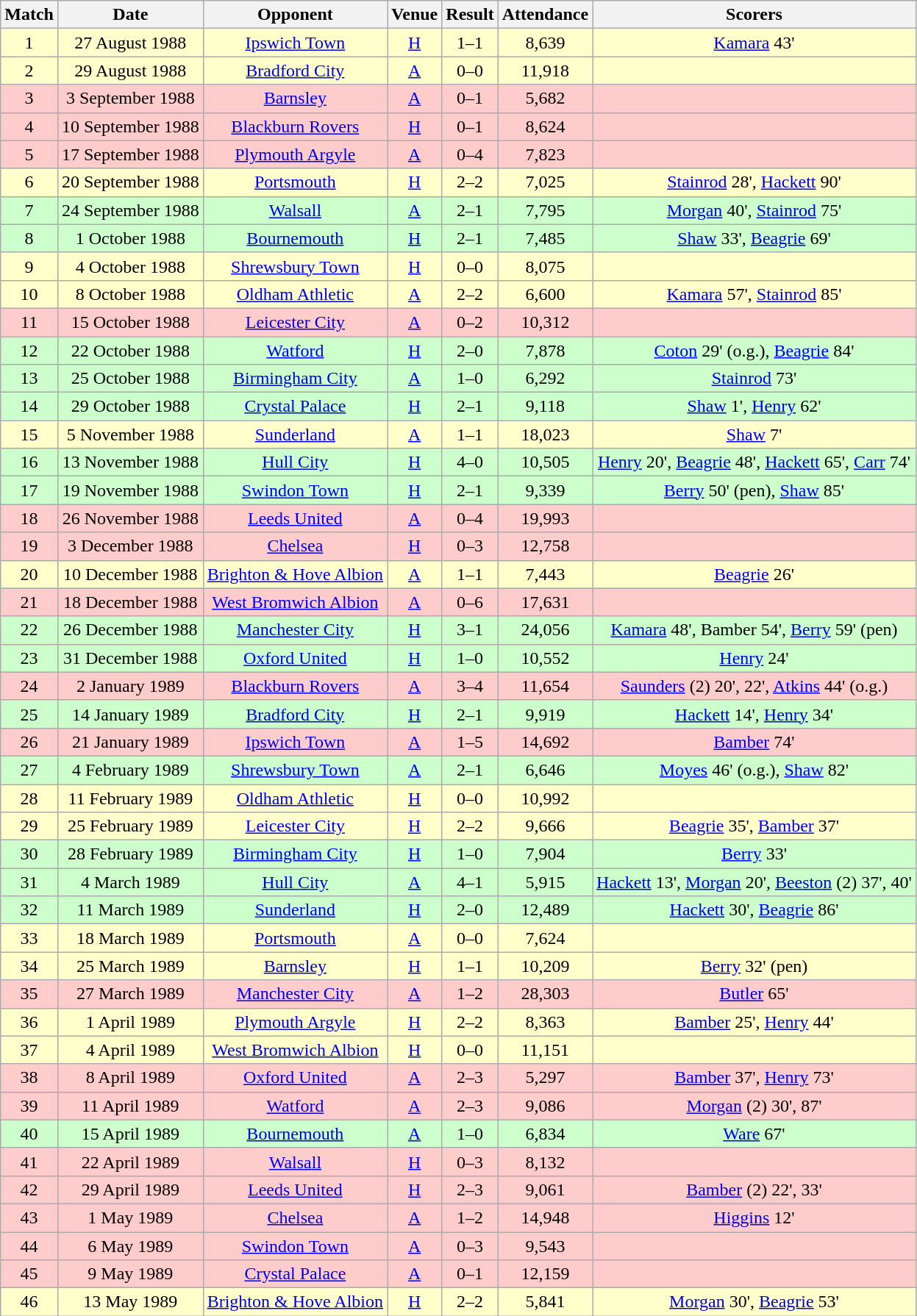<table class="wikitable " style="font-size:100%; text-align:center">
<tr>
<th>Match</th>
<th>Date</th>
<th>Opponent</th>
<th>Venue</th>
<th>Result</th>
<th>Attendance</th>
<th>Scorers</th>
</tr>
<tr style="background-color: #FFFFCC;">
<td>1</td>
<td>27 August 1988</td>
<td><a href='#'>Ipswich Town</a></td>
<td><a href='#'>H</a></td>
<td>1–1</td>
<td>8,639</td>
<td><a href='#'>Kamara</a> 43'</td>
</tr>
<tr style="background-color: #FFFFCC;">
<td>2</td>
<td>29 August 1988</td>
<td><a href='#'>Bradford City</a></td>
<td><a href='#'>A</a></td>
<td>0–0</td>
<td>11,918</td>
<td></td>
</tr>
<tr style="background-color: #FFCCCC;">
<td>3</td>
<td>3 September 1988</td>
<td><a href='#'>Barnsley</a></td>
<td><a href='#'>A</a></td>
<td>0–1</td>
<td>5,682</td>
<td></td>
</tr>
<tr style="background-color: #FFCCCC;">
<td>4</td>
<td>10 September 1988</td>
<td><a href='#'>Blackburn Rovers</a></td>
<td><a href='#'>H</a></td>
<td>0–1</td>
<td>8,624</td>
<td></td>
</tr>
<tr style="background-color: #FFCCCC;">
<td>5</td>
<td>17 September 1988</td>
<td><a href='#'>Plymouth Argyle</a></td>
<td><a href='#'>A</a></td>
<td>0–4</td>
<td>7,823</td>
<td></td>
</tr>
<tr style="background-color: #FFFFCC;">
<td>6</td>
<td>20 September 1988</td>
<td><a href='#'>Portsmouth</a></td>
<td><a href='#'>H</a></td>
<td>2–2</td>
<td>7,025</td>
<td><a href='#'>Stainrod</a> 28', <a href='#'>Hackett</a> 90'</td>
</tr>
<tr style="background-color: #CCFFCC;">
<td>7</td>
<td>24 September 1988</td>
<td><a href='#'>Walsall</a></td>
<td><a href='#'>A</a></td>
<td>2–1</td>
<td>7,795</td>
<td><a href='#'>Morgan</a> 40', <a href='#'>Stainrod</a> 75'</td>
</tr>
<tr style="background-color: #CCFFCC;">
<td>8</td>
<td>1 October 1988</td>
<td><a href='#'>Bournemouth</a></td>
<td><a href='#'>H</a></td>
<td>2–1</td>
<td>7,485</td>
<td><a href='#'>Shaw</a> 33', <a href='#'>Beagrie</a> 69'</td>
</tr>
<tr style="background-color: #FFFFCC;">
<td>9</td>
<td>4 October 1988</td>
<td><a href='#'>Shrewsbury Town</a></td>
<td><a href='#'>H</a></td>
<td>0–0</td>
<td>8,075</td>
<td></td>
</tr>
<tr style="background-color: #FFFFCC;">
<td>10</td>
<td>8 October 1988</td>
<td><a href='#'>Oldham Athletic</a></td>
<td><a href='#'>A</a></td>
<td>2–2</td>
<td>6,600</td>
<td><a href='#'>Kamara</a> 57', <a href='#'>Stainrod</a> 85'</td>
</tr>
<tr style="background-color: #FFCCCC;">
<td>11</td>
<td>15 October 1988</td>
<td><a href='#'>Leicester City</a></td>
<td><a href='#'>A</a></td>
<td>0–2</td>
<td>10,312</td>
<td></td>
</tr>
<tr style="background-color: #CCFFCC;">
<td>12</td>
<td>22 October 1988</td>
<td><a href='#'>Watford</a></td>
<td><a href='#'>H</a></td>
<td>2–0</td>
<td>7,878</td>
<td><a href='#'>Coton</a> 29' (o.g.), <a href='#'>Beagrie</a> 84'</td>
</tr>
<tr style="background-color: #CCFFCC;">
<td>13</td>
<td>25 October 1988</td>
<td><a href='#'>Birmingham City</a></td>
<td><a href='#'>A</a></td>
<td>1–0</td>
<td>6,292</td>
<td><a href='#'>Stainrod</a> 73'</td>
</tr>
<tr style="background-color: #CCFFCC;">
<td>14</td>
<td>29 October 1988</td>
<td><a href='#'>Crystal Palace</a></td>
<td><a href='#'>H</a></td>
<td>2–1</td>
<td>9,118</td>
<td><a href='#'>Shaw</a> 1', <a href='#'>Henry</a> 62'</td>
</tr>
<tr style="background-color: #FFFFCC;">
<td>15</td>
<td>5 November 1988</td>
<td><a href='#'>Sunderland</a></td>
<td><a href='#'>A</a></td>
<td>1–1</td>
<td>18,023</td>
<td><a href='#'>Shaw</a> 7'</td>
</tr>
<tr style="background-color: #CCFFCC;">
<td>16</td>
<td>13 November 1988</td>
<td><a href='#'>Hull City</a></td>
<td><a href='#'>H</a></td>
<td>4–0</td>
<td>10,505</td>
<td><a href='#'>Henry</a> 20', <a href='#'>Beagrie</a> 48', <a href='#'>Hackett</a> 65', <a href='#'>Carr</a> 74'</td>
</tr>
<tr style="background-color: #CCFFCC;">
<td>17</td>
<td>19 November 1988</td>
<td><a href='#'>Swindon Town</a></td>
<td><a href='#'>H</a></td>
<td>2–1</td>
<td>9,339</td>
<td><a href='#'>Berry</a> 50' (pen), <a href='#'>Shaw</a> 85'</td>
</tr>
<tr style="background-color: #FFCCCC;">
<td>18</td>
<td>26 November 1988</td>
<td><a href='#'>Leeds United</a></td>
<td><a href='#'>A</a></td>
<td>0–4</td>
<td>19,993</td>
<td></td>
</tr>
<tr style="background-color: #FFCCCC;">
<td>19</td>
<td>3 December 1988</td>
<td><a href='#'>Chelsea</a></td>
<td><a href='#'>H</a></td>
<td>0–3</td>
<td>12,758</td>
<td></td>
</tr>
<tr style="background-color: #FFFFCC;">
<td>20</td>
<td>10 December 1988</td>
<td><a href='#'>Brighton & Hove Albion</a></td>
<td><a href='#'>A</a></td>
<td>1–1</td>
<td>7,443</td>
<td><a href='#'>Beagrie</a> 26'</td>
</tr>
<tr style="background-color: #FFCCCC;">
<td>21</td>
<td>18 December 1988</td>
<td><a href='#'>West Bromwich Albion</a></td>
<td><a href='#'>A</a></td>
<td>0–6</td>
<td>17,631</td>
<td></td>
</tr>
<tr style="background-color: #CCFFCC;">
<td>22</td>
<td>26 December 1988</td>
<td><a href='#'>Manchester City</a></td>
<td><a href='#'>H</a></td>
<td>3–1</td>
<td>24,056</td>
<td><a href='#'>Kamara</a> 48', Bamber 54', <a href='#'>Berry</a> 59' (pen)</td>
</tr>
<tr style="background-color: #CCFFCC;">
<td>23</td>
<td>31 December 1988</td>
<td><a href='#'>Oxford United</a></td>
<td><a href='#'>H</a></td>
<td>1–0</td>
<td>10,552</td>
<td><a href='#'>Henry</a> 24'</td>
</tr>
<tr style="background-color: #FFCCCC;">
<td>24</td>
<td>2 January 1989</td>
<td><a href='#'>Blackburn Rovers</a></td>
<td><a href='#'>A</a></td>
<td>3–4</td>
<td>11,654</td>
<td><a href='#'>Saunders</a> (2) 20', 22', <a href='#'>Atkins</a> 44' (o.g.)</td>
</tr>
<tr style="background-color: #CCFFCC;">
<td>25</td>
<td>14 January 1989</td>
<td><a href='#'>Bradford City</a></td>
<td><a href='#'>H</a></td>
<td>2–1</td>
<td>9,919</td>
<td><a href='#'>Hackett</a> 14', <a href='#'>Henry</a> 34'</td>
</tr>
<tr style="background-color: #FFCCCC;">
<td>26</td>
<td>21 January 1989</td>
<td><a href='#'>Ipswich Town</a></td>
<td><a href='#'>A</a></td>
<td>1–5</td>
<td>14,692</td>
<td><a href='#'>Bamber</a> 74'</td>
</tr>
<tr style="background-color: #CCFFCC;">
<td>27</td>
<td>4 February 1989</td>
<td><a href='#'>Shrewsbury Town</a></td>
<td><a href='#'>A</a></td>
<td>2–1</td>
<td>6,646</td>
<td><a href='#'>Moyes</a> 46' (o.g.), <a href='#'>Shaw</a> 82'</td>
</tr>
<tr style="background-color: #FFFFCC;">
<td>28</td>
<td>11 February 1989</td>
<td><a href='#'>Oldham Athletic</a></td>
<td><a href='#'>H</a></td>
<td>0–0</td>
<td>10,992</td>
<td></td>
</tr>
<tr style="background-color: #FFFFCC;">
<td>29</td>
<td>25 February 1989</td>
<td><a href='#'>Leicester City</a></td>
<td><a href='#'>H</a></td>
<td>2–2</td>
<td>9,666</td>
<td><a href='#'>Beagrie</a> 35', <a href='#'>Bamber</a> 37'</td>
</tr>
<tr style="background-color: #CCFFCC;">
<td>30</td>
<td>28 February 1989</td>
<td><a href='#'>Birmingham City</a></td>
<td><a href='#'>H</a></td>
<td>1–0</td>
<td>7,904</td>
<td><a href='#'>Berry</a> 33'</td>
</tr>
<tr style="background-color: #CCFFCC;">
<td>31</td>
<td>4 March 1989</td>
<td><a href='#'>Hull City</a></td>
<td><a href='#'>A</a></td>
<td>4–1</td>
<td>5,915</td>
<td><a href='#'>Hackett</a> 13', <a href='#'>Morgan</a> 20', <a href='#'>Beeston</a> (2) 37', 40'</td>
</tr>
<tr style="background-color: #CCFFCC;">
<td>32</td>
<td>11 March 1989</td>
<td><a href='#'>Sunderland</a></td>
<td><a href='#'>H</a></td>
<td>2–0</td>
<td>12,489</td>
<td><a href='#'>Hackett</a> 30', <a href='#'>Beagrie</a>  86'</td>
</tr>
<tr style="background-color: #FFFFCC;">
<td>33</td>
<td>18 March 1989</td>
<td><a href='#'>Portsmouth</a></td>
<td><a href='#'>A</a></td>
<td>0–0</td>
<td>7,624</td>
<td></td>
</tr>
<tr style="background-color: #FFFFCC;">
<td>34</td>
<td>25 March 1989</td>
<td><a href='#'>Barnsley</a></td>
<td><a href='#'>H</a></td>
<td>1–1</td>
<td>10,209</td>
<td><a href='#'>Berry</a> 32' (pen)</td>
</tr>
<tr style="background-color: #FFCCCC;">
<td>35</td>
<td>27 March 1989</td>
<td><a href='#'>Manchester City</a></td>
<td><a href='#'>A</a></td>
<td>1–2</td>
<td>28,303</td>
<td><a href='#'>Butler</a> 65'</td>
</tr>
<tr style="background-color: #FFFFCC;">
<td>36</td>
<td>1 April 1989</td>
<td><a href='#'>Plymouth Argyle</a></td>
<td><a href='#'>H</a></td>
<td>2–2</td>
<td>8,363</td>
<td><a href='#'>Bamber</a> 25', <a href='#'>Henry</a> 44'</td>
</tr>
<tr style="background-color: #FFFFCC;">
<td>37</td>
<td>4 April 1989</td>
<td><a href='#'>West Bromwich Albion</a></td>
<td><a href='#'>H</a></td>
<td>0–0</td>
<td>11,151</td>
<td></td>
</tr>
<tr style="background-color: #FFCCCC;">
<td>38</td>
<td>8 April 1989</td>
<td><a href='#'>Oxford United</a></td>
<td><a href='#'>A</a></td>
<td>2–3</td>
<td>5,297</td>
<td><a href='#'>Bamber</a> 37', <a href='#'>Henry</a> 73'</td>
</tr>
<tr style="background-color: #FFCCCC;">
<td>39</td>
<td>11 April 1989</td>
<td><a href='#'>Watford</a></td>
<td><a href='#'>A</a></td>
<td>2–3</td>
<td>9,086</td>
<td><a href='#'>Morgan</a> (2) 30', 87'</td>
</tr>
<tr style="background-color: #CCFFCC;">
<td>40</td>
<td>15 April 1989</td>
<td><a href='#'>Bournemouth</a></td>
<td><a href='#'>A</a></td>
<td>1–0</td>
<td>6,834</td>
<td><a href='#'>Ware</a> 67'</td>
</tr>
<tr style="background-color: #FFCCCC;">
<td>41</td>
<td>22 April 1989</td>
<td><a href='#'>Walsall</a></td>
<td><a href='#'>H</a></td>
<td>0–3</td>
<td>8,132</td>
<td></td>
</tr>
<tr style="background-color: #FFCCCC;">
<td>42</td>
<td>29 April 1989</td>
<td><a href='#'>Leeds United</a></td>
<td><a href='#'>H</a></td>
<td>2–3</td>
<td>9,061</td>
<td><a href='#'>Bamber</a> (2) 22', 33'</td>
</tr>
<tr style="background-color: #FFCCCC;">
<td>43</td>
<td>1 May 1989</td>
<td><a href='#'>Chelsea</a></td>
<td><a href='#'>A</a></td>
<td>1–2</td>
<td>14,948</td>
<td><a href='#'>Higgins</a> 12'</td>
</tr>
<tr style="background-color: #FFCCCC;">
<td>44</td>
<td>6 May 1989</td>
<td><a href='#'>Swindon Town</a></td>
<td><a href='#'>A</a></td>
<td>0–3</td>
<td>9,543</td>
<td></td>
</tr>
<tr style="background-color: #FFCCCC;">
<td>45</td>
<td>9 May 1989</td>
<td><a href='#'>Crystal Palace</a></td>
<td><a href='#'>A</a></td>
<td>0–1</td>
<td>12,159</td>
<td></td>
</tr>
<tr style="background-color: #FFFFCC;">
<td>46</td>
<td>13 May 1989</td>
<td><a href='#'>Brighton & Hove Albion</a></td>
<td><a href='#'>H</a></td>
<td>2–2</td>
<td>5,841</td>
<td><a href='#'>Morgan</a> 30', <a href='#'>Beagrie</a> 53'</td>
</tr>
</table>
